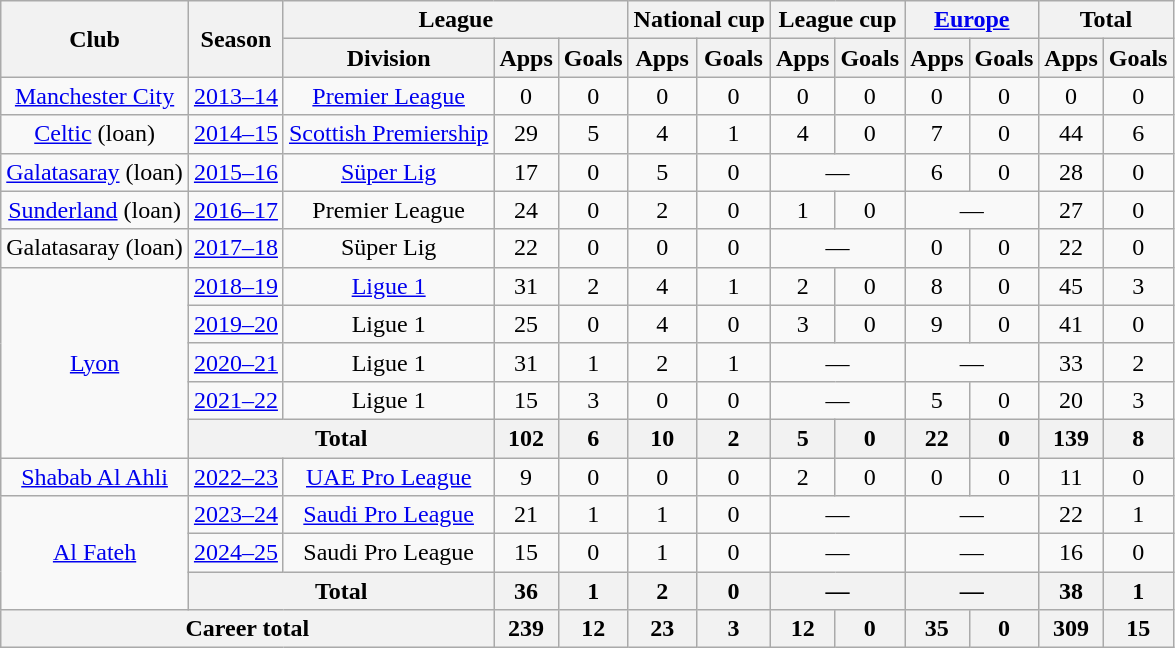<table class="wikitable" style="text-align: center;">
<tr>
<th rowspan="2">Club</th>
<th rowspan="2">Season</th>
<th colspan="3">League</th>
<th colspan="2">National cup</th>
<th colspan="2">League cup</th>
<th colspan="2"><a href='#'>Europe</a></th>
<th colspan="2">Total</th>
</tr>
<tr>
<th>Division</th>
<th>Apps</th>
<th>Goals</th>
<th>Apps</th>
<th>Goals</th>
<th>Apps</th>
<th>Goals</th>
<th>Apps</th>
<th>Goals</th>
<th>Apps</th>
<th>Goals</th>
</tr>
<tr>
<td><a href='#'>Manchester City</a></td>
<td><a href='#'>2013–14</a></td>
<td><a href='#'>Premier League</a></td>
<td>0</td>
<td>0</td>
<td>0</td>
<td>0</td>
<td>0</td>
<td>0</td>
<td>0</td>
<td>0</td>
<td>0</td>
<td>0</td>
</tr>
<tr>
<td><a href='#'>Celtic</a> (loan)</td>
<td><a href='#'>2014–15</a></td>
<td><a href='#'>Scottish Premiership</a></td>
<td>29</td>
<td>5</td>
<td>4</td>
<td>1</td>
<td>4</td>
<td>0</td>
<td>7</td>
<td>0</td>
<td>44</td>
<td>6</td>
</tr>
<tr>
<td><a href='#'>Galatasaray</a> (loan)</td>
<td><a href='#'>2015–16</a></td>
<td><a href='#'>Süper Lig</a></td>
<td>17</td>
<td>0</td>
<td>5</td>
<td>0</td>
<td colspan="2">—</td>
<td>6</td>
<td>0</td>
<td>28</td>
<td>0</td>
</tr>
<tr>
<td><a href='#'>Sunderland</a> (loan)</td>
<td><a href='#'>2016–17</a></td>
<td>Premier League</td>
<td>24</td>
<td>0</td>
<td>2</td>
<td>0</td>
<td>1</td>
<td>0</td>
<td colspan="2">—</td>
<td>27</td>
<td>0</td>
</tr>
<tr>
<td>Galatasaray (loan)</td>
<td><a href='#'>2017–18</a></td>
<td>Süper Lig</td>
<td>22</td>
<td>0</td>
<td>0</td>
<td>0</td>
<td colspan="2">—</td>
<td>0</td>
<td>0</td>
<td>22</td>
<td>0</td>
</tr>
<tr>
<td rowspan="5"><a href='#'>Lyon</a></td>
<td><a href='#'>2018–19</a></td>
<td><a href='#'>Ligue 1</a></td>
<td>31</td>
<td>2</td>
<td>4</td>
<td>1</td>
<td>2</td>
<td>0</td>
<td>8</td>
<td>0</td>
<td>45</td>
<td>3</td>
</tr>
<tr>
<td><a href='#'>2019–20</a></td>
<td>Ligue 1</td>
<td>25</td>
<td>0</td>
<td>4</td>
<td>0</td>
<td>3</td>
<td>0</td>
<td>9</td>
<td>0</td>
<td>41</td>
<td>0</td>
</tr>
<tr>
<td><a href='#'>2020–21</a></td>
<td>Ligue 1</td>
<td>31</td>
<td>1</td>
<td>2</td>
<td>1</td>
<td colspan="2">—</td>
<td colspan="2">—</td>
<td>33</td>
<td>2</td>
</tr>
<tr>
<td><a href='#'>2021–22</a></td>
<td>Ligue 1</td>
<td>15</td>
<td>3</td>
<td>0</td>
<td>0</td>
<td colspan="2">—</td>
<td>5</td>
<td>0</td>
<td>20</td>
<td>3</td>
</tr>
<tr>
<th colspan="2">Total</th>
<th>102</th>
<th>6</th>
<th>10</th>
<th>2</th>
<th>5</th>
<th>0</th>
<th>22</th>
<th>0</th>
<th>139</th>
<th>8</th>
</tr>
<tr>
<td><a href='#'>Shabab Al Ahli</a></td>
<td><a href='#'>2022–23</a></td>
<td><a href='#'>UAE Pro League</a></td>
<td>9</td>
<td>0</td>
<td>0</td>
<td>0</td>
<td>2</td>
<td>0</td>
<td>0</td>
<td>0</td>
<td>11</td>
<td>0</td>
</tr>
<tr>
<td rowspan="3"><a href='#'>Al Fateh</a></td>
<td><a href='#'>2023–24</a></td>
<td><a href='#'>Saudi Pro League</a></td>
<td>21</td>
<td>1</td>
<td>1</td>
<td>0</td>
<td colspan="2">—</td>
<td colspan="2">—</td>
<td>22</td>
<td>1</td>
</tr>
<tr>
<td><a href='#'>2024–25</a></td>
<td>Saudi Pro League</td>
<td>15</td>
<td>0</td>
<td>1</td>
<td>0</td>
<td colspan="2">—</td>
<td colspan="2">—</td>
<td>16</td>
<td>0</td>
</tr>
<tr>
<th colspan="2">Total</th>
<th>36</th>
<th>1</th>
<th>2</th>
<th>0</th>
<th colspan="2">—</th>
<th colspan="2">—</th>
<th>38</th>
<th>1</th>
</tr>
<tr>
<th colspan="3">Career total</th>
<th>239</th>
<th>12</th>
<th>23</th>
<th>3</th>
<th>12</th>
<th>0</th>
<th>35</th>
<th>0</th>
<th>309</th>
<th>15</th>
</tr>
</table>
